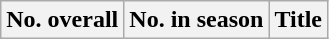<table class="wikitable plainrowheaders" style="background: 66CDAA#;">
<tr>
<th>No. overall</th>
<th>No. in season</th>
<th>Title<br>








</th>
</tr>
</table>
